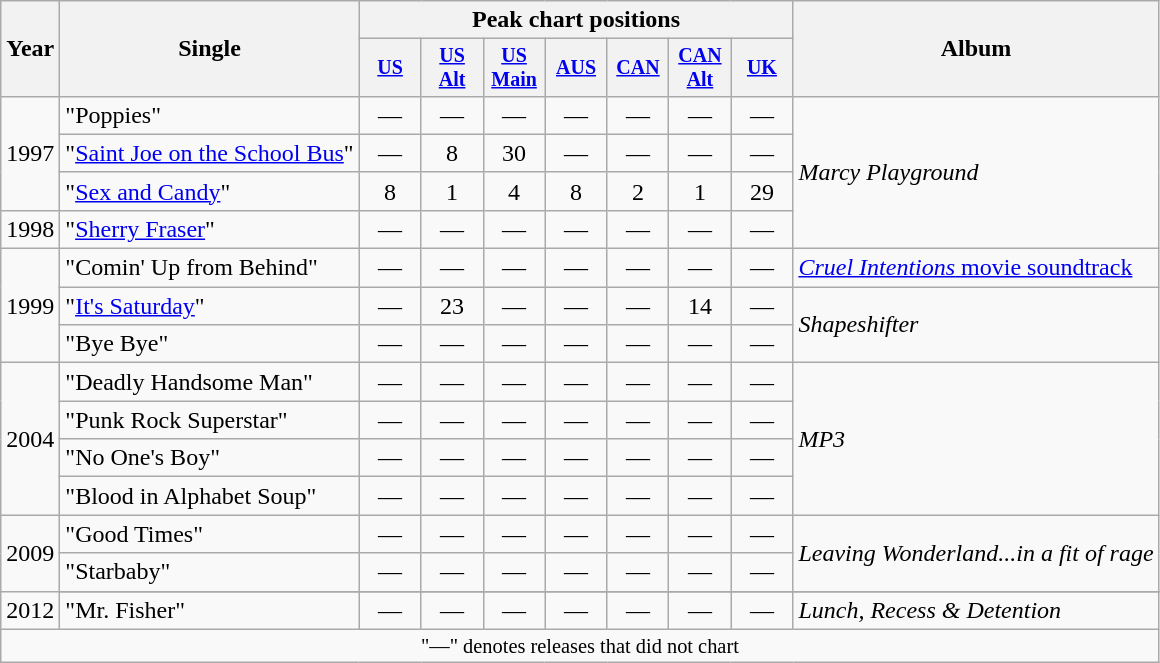<table class="wikitable" style="text-align:center;">
<tr>
<th rowspan="2">Year</th>
<th rowspan="2">Single</th>
<th colspan="7">Peak chart positions</th>
<th rowspan="2">Album</th>
</tr>
<tr style="font-size:smaller;">
<th style="width:35px;"><a href='#'>US</a><br></th>
<th style="width:35px;"><a href='#'>US<br>Alt</a><br></th>
<th style="width:35px;"><a href='#'>US<br>Main</a><br></th>
<th style="width:35px;"><a href='#'>AUS</a><br></th>
<th style="width:35px;"><a href='#'>CAN</a><br></th>
<th style="width:35px;"><a href='#'>CAN<br>Alt</a><br></th>
<th style="width:35px;"><a href='#'>UK</a><br></th>
</tr>
<tr>
<td rowspan="3">1997</td>
<td style="text-align:left;">"Poppies"</td>
<td>—</td>
<td>—</td>
<td>—</td>
<td>—</td>
<td>—</td>
<td>—</td>
<td>—</td>
<td style="text-align:left;" rowspan="4"><em>Marcy Playground</em></td>
</tr>
<tr>
<td style="text-align:left;">"<a href='#'>Saint Joe on the School Bus</a>"</td>
<td>—</td>
<td>8</td>
<td>30</td>
<td>—</td>
<td>—</td>
<td>—</td>
<td>—</td>
</tr>
<tr>
<td style="text-align:left;">"<a href='#'>Sex and Candy</a>"</td>
<td>8</td>
<td>1</td>
<td>4</td>
<td>8</td>
<td>2</td>
<td>1</td>
<td>29</td>
</tr>
<tr>
<td>1998</td>
<td style="text-align:left;">"<a href='#'>Sherry Fraser</a>"</td>
<td>—</td>
<td>—</td>
<td>—</td>
<td>—</td>
<td>—</td>
<td>—</td>
<td>—</td>
</tr>
<tr>
<td rowspan="3">1999</td>
<td style="text-align:left;">"Comin' Up from Behind"</td>
<td>—</td>
<td>—</td>
<td>—</td>
<td>—</td>
<td>—</td>
<td>—</td>
<td>—</td>
<td style="text-align:left;"><a href='#'><em>Cruel Intentions</em> movie soundtrack</a></td>
</tr>
<tr>
<td style="text-align:left;">"<a href='#'>It's Saturday</a>"</td>
<td>—</td>
<td>23</td>
<td>—</td>
<td>—</td>
<td>—</td>
<td>14</td>
<td>—</td>
<td style="text-align:left;" rowspan="2"><em>Shapeshifter</em></td>
</tr>
<tr>
<td style="text-align:left;">"Bye Bye"</td>
<td>—</td>
<td>—</td>
<td>—</td>
<td>—</td>
<td>—</td>
<td>—</td>
<td>—</td>
</tr>
<tr>
<td rowspan="4">2004</td>
<td style="text-align:left;">"Deadly Handsome Man"</td>
<td>—</td>
<td>—</td>
<td>—</td>
<td>—</td>
<td>—</td>
<td>—</td>
<td>—</td>
<td style="text-align:left;" rowspan="4"><em>MP3</em></td>
</tr>
<tr>
<td style="text-align:left;">"Punk Rock Superstar"</td>
<td>—</td>
<td>—</td>
<td>—</td>
<td>—</td>
<td>—</td>
<td>—</td>
<td>—</td>
</tr>
<tr>
<td style="text-align:left;">"No One's Boy"</td>
<td>—</td>
<td>—</td>
<td>—</td>
<td>—</td>
<td>—</td>
<td>—</td>
<td>—</td>
</tr>
<tr>
<td style="text-align:left;">"Blood in Alphabet Soup"</td>
<td>—</td>
<td>—</td>
<td>—</td>
<td>—</td>
<td>—</td>
<td>—</td>
<td>—</td>
</tr>
<tr>
<td rowspan="2">2009</td>
<td style="text-align:left;">"Good Times"</td>
<td>—</td>
<td>—</td>
<td>—</td>
<td>—</td>
<td>—</td>
<td>—</td>
<td>—</td>
<td style="text-align:left;" rowspan="2"><em>Leaving Wonderland...in a fit of rage</em></td>
</tr>
<tr>
<td style="text-align:left;">"Starbaby"</td>
<td>—</td>
<td>—</td>
<td>—</td>
<td>—</td>
<td>—</td>
<td>—</td>
<td>—</td>
</tr>
<tr>
<td rowspan="2">2012</td>
</tr>
<tr>
<td style="text-align:left;">"Mr. Fisher"</td>
<td>—</td>
<td>—</td>
<td>—</td>
<td>—</td>
<td>—</td>
<td>—</td>
<td>—</td>
<td style="text-align:left;"><em>Lunch, Recess & Detention</em></td>
</tr>
<tr>
<td colspan="10" style="font-size:85%">"—" denotes releases that did not chart</td>
</tr>
</table>
